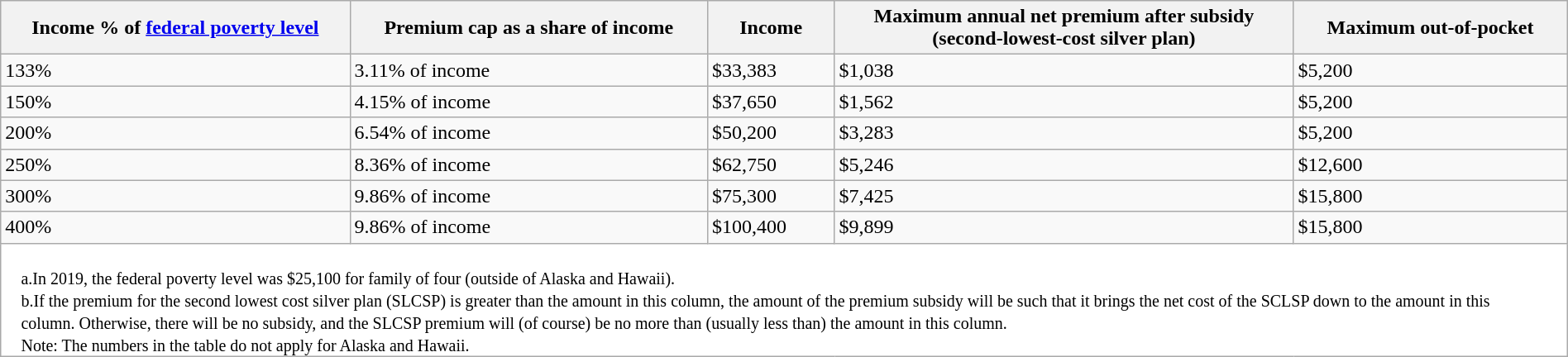<table class="wikitable" style="margin: 1em auto 1em auto">
<tr>
<th>Income % of <a href='#'>federal poverty level</a></th>
<th>Premium cap as a share of income</th>
<th>Income</th>
<th>Maximum annual net premium after subsidy<br>(second-lowest-cost silver plan)</th>
<th>Maximum out-of-pocket</th>
</tr>
<tr>
<td>133%</td>
<td>3.11% of income</td>
<td>$33,383</td>
<td>$1,038</td>
<td>$5,200</td>
</tr>
<tr>
<td>150%</td>
<td>4.15% of income</td>
<td>$37,650</td>
<td>$1,562</td>
<td>$5,200</td>
</tr>
<tr>
<td>200%</td>
<td>6.54% of income</td>
<td>$50,200</td>
<td>$3,283</td>
<td>$5,200</td>
</tr>
<tr>
<td>250%</td>
<td>8.36% of income</td>
<td>$62,750</td>
<td>$5,246</td>
<td>$12,600</td>
</tr>
<tr>
<td>300%</td>
<td>9.86% of income</td>
<td>$75,300</td>
<td>$7,425</td>
<td>$15,800</td>
</tr>
<tr>
<td>400%</td>
<td>9.86% of income</td>
<td>$100,400</td>
<td>$9,899</td>
<td>$15,800</td>
</tr>
<tr>
<td colspan="5" style="text-align:left; background:white; border-top:1px solid black; padding:0 1em;"><br><small>a.In 2019, the federal poverty level was $25,100 for family of four (outside of Alaska and Hawaii).</small><br><small>b.If the premium for the second lowest cost silver plan (SLCSP) is greater than the amount in this column, the amount of the premium subsidy will be such that it brings the net cost of the SCLSP down to the amount in this column. Otherwise, there will be no subsidy, and the SLCSP premium will (of course) be no more than (usually less than) the amount in this column.</small><br><small>Note: The numbers in the table do not apply for Alaska and Hawaii.</small></td>
</tr>
</table>
